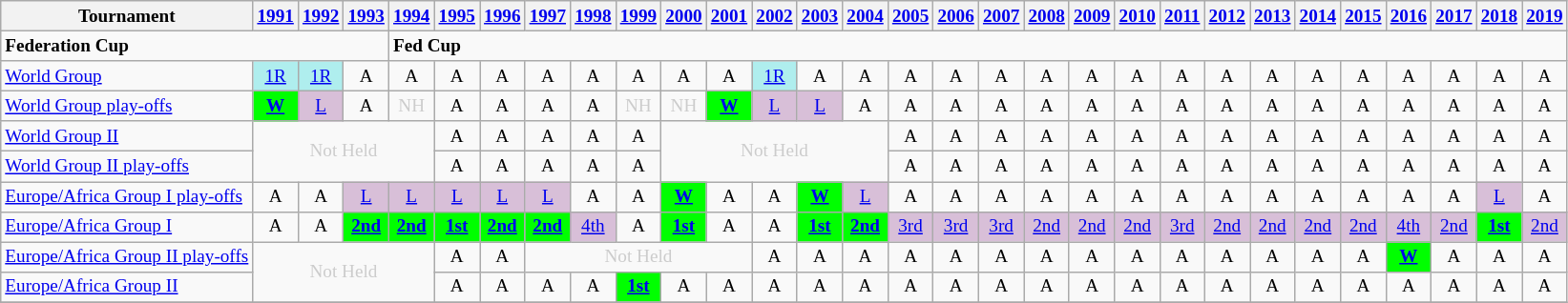<table class=wikitable style=text-align:center;font-size:80%>
<tr>
<th>Tournament</th>
<th><a href='#'>1991</a></th>
<th><a href='#'>1992</a></th>
<th><a href='#'>1993</a></th>
<th><a href='#'>1994</a></th>
<th><a href='#'>1995</a></th>
<th><a href='#'>1996</a></th>
<th><a href='#'>1997</a></th>
<th><a href='#'>1998</a></th>
<th><a href='#'>1999</a></th>
<th><a href='#'>2000</a></th>
<th><a href='#'>2001</a></th>
<th><a href='#'>2002</a></th>
<th><a href='#'>2003</a></th>
<th><a href='#'>2004</a></th>
<th><a href='#'>2005</a></th>
<th><a href='#'>2006</a></th>
<th><a href='#'>2007</a></th>
<th><a href='#'>2008</a></th>
<th><a href='#'>2009</a></th>
<th><a href='#'>2010</a></th>
<th><a href='#'>2011</a></th>
<th><a href='#'>2012</a></th>
<th><a href='#'>2013</a></th>
<th><a href='#'>2014</a></th>
<th><a href='#'>2015</a></th>
<th><a href='#'>2016</a></th>
<th><a href='#'>2017</a></th>
<th><a href='#'>2018</a></th>
<th><a href='#'>2019</a></th>
</tr>
<tr>
<td colspan=4 align=left><strong>Federation Cup</strong></td>
<td colspan=36 align=left><strong>Fed Cup</strong></td>
</tr>
<tr>
<td align=left><a href='#'>World Group</a></td>
<td bgcolor=afeeee><a href='#'>1R</a></td>
<td bgcolor=afeeee><a href='#'>1R</a></td>
<td>A</td>
<td>A</td>
<td>A</td>
<td>A</td>
<td>A</td>
<td>A</td>
<td>A</td>
<td>A</td>
<td>A</td>
<td bgcolor=afeeee><a href='#'>1R</a></td>
<td>A</td>
<td>A</td>
<td>A</td>
<td>A</td>
<td>A</td>
<td>A</td>
<td>A</td>
<td>A</td>
<td>A</td>
<td>A</td>
<td>A</td>
<td>A</td>
<td>A</td>
<td>A</td>
<td>A</td>
<td>A</td>
<td>A</td>
</tr>
<tr>
<td align=left><a href='#'>World Group play-offs</a></td>
<td bgcolor=lime><a href='#'><strong>W</strong></a></td>
<td bgcolor=thistle><a href='#'>L</a></td>
<td>A</td>
<td style=color:#ccc>NH</td>
<td>A</td>
<td>A</td>
<td>A</td>
<td>A</td>
<td style=color:#ccc>NH</td>
<td style=color:#ccc>NH</td>
<td bgcolor=lime><a href='#'><strong>W</strong></a></td>
<td bgcolor=thistle><a href='#'>L</a></td>
<td bgcolor=thistle><a href='#'>L</a></td>
<td>A</td>
<td>A</td>
<td>A</td>
<td>A</td>
<td>A</td>
<td>A</td>
<td>A</td>
<td>A</td>
<td>A</td>
<td>A</td>
<td>A</td>
<td>A</td>
<td>A</td>
<td>A</td>
<td>A</td>
<td>A</td>
</tr>
<tr>
<td align=left><a href='#'>World Group II</a></td>
<td colspan=4 rowspan=2 style=color:#ccc>Not Held</td>
<td>A</td>
<td>A</td>
<td>A</td>
<td>A</td>
<td>A</td>
<td colspan=5 rowspan=2 style=color:#ccc>Not Held</td>
<td>A</td>
<td>A</td>
<td>A</td>
<td>A</td>
<td>A</td>
<td>A</td>
<td>A</td>
<td>A</td>
<td>A</td>
<td>A</td>
<td>A</td>
<td>A</td>
<td>A</td>
<td>A</td>
<td>A</td>
</tr>
<tr>
<td align=left><a href='#'>World Group II play-offs</a></td>
<td>A</td>
<td>A</td>
<td>A</td>
<td>A</td>
<td>A</td>
<td>A</td>
<td>A</td>
<td>A</td>
<td>A</td>
<td>A</td>
<td>A</td>
<td>A</td>
<td>A</td>
<td>A</td>
<td>A</td>
<td>A</td>
<td>A</td>
<td>A</td>
<td>A</td>
<td>A</td>
</tr>
<tr>
<td align=left><a href='#'>Europe/Africa Group I play-offs</a></td>
<td>A</td>
<td>A</td>
<td bgcolor=thistle><a href='#'>L</a></td>
<td bgcolor=thistle><a href='#'>L</a></td>
<td bgcolor=thistle><a href='#'>L</a></td>
<td bgcolor=thistle><a href='#'>L</a></td>
<td bgcolor=thistle><a href='#'>L</a></td>
<td>A</td>
<td>A</td>
<td bgcolor=lime><a href='#'><strong>W</strong></a></td>
<td>A</td>
<td>A</td>
<td bgcolor=lime><a href='#'><strong>W</strong></a></td>
<td bgcolor=thistle><a href='#'>L</a></td>
<td>A</td>
<td>A</td>
<td>A</td>
<td>A</td>
<td>A</td>
<td>A</td>
<td>A</td>
<td>A</td>
<td>A</td>
<td>A</td>
<td>A</td>
<td>A</td>
<td>A</td>
<td bgcolor=thistle><a href='#'>L</a></td>
<td>A</td>
</tr>
<tr>
<td align=left><a href='#'>Europe/Africa Group I</a></td>
<td>A</td>
<td>A</td>
<td bgcolor=lime><a href='#'><strong>2nd</strong></a></td>
<td bgcolor=lime><a href='#'><strong>2nd</strong></a></td>
<td bgcolor=lime><a href='#'><strong>1st</strong></a></td>
<td bgcolor=lime><a href='#'><strong>2nd</strong></a></td>
<td bgcolor=lime><a href='#'><strong>2nd</strong></a></td>
<td bgcolor=thistle><a href='#'>4th</a></td>
<td>A</td>
<td bgcolor=lime><a href='#'><strong>1st</strong></a></td>
<td>A</td>
<td>A</td>
<td bgcolor=lime><a href='#'><strong>1st</strong></a></td>
<td bgcolor=lime><a href='#'><strong>2nd</strong></a></td>
<td bgcolor=thistle><a href='#'>3rd</a></td>
<td bgcolor=thistle><a href='#'>3rd</a></td>
<td bgcolor=thistle><a href='#'>3rd</a></td>
<td bgcolor=thistle><a href='#'>2nd</a></td>
<td bgcolor=thistle><a href='#'>2nd</a></td>
<td bgcolor=thistle><a href='#'>2nd</a></td>
<td bgcolor=thistle><a href='#'>3rd</a></td>
<td bgcolor=thistle><a href='#'>2nd</a></td>
<td bgcolor=thistle><a href='#'>2nd</a></td>
<td bgcolor=thistle><a href='#'>2nd</a></td>
<td bgcolor=thistle><a href='#'>2nd</a></td>
<td bgcolor=thistle><a href='#'>4th</a></td>
<td bgcolor=thistle><a href='#'>2nd</a></td>
<td bgcolor=lime><a href='#'><strong>1st</strong></a></td>
<td bgcolor=thistle><a href='#'>2nd</a></td>
</tr>
<tr>
<td align=left><a href='#'>Europe/Africa Group II play-offs</a></td>
<td colspan=4 rowspan=2 style=color:#ccc>Not Held</td>
<td>A</td>
<td>A</td>
<td colspan=5 style=color:#ccc>Not Held</td>
<td>A</td>
<td>A</td>
<td>A</td>
<td>A</td>
<td>A</td>
<td>A</td>
<td>A</td>
<td>A</td>
<td>A</td>
<td>A</td>
<td>A</td>
<td>A</td>
<td>A</td>
<td>A</td>
<td bgcolor=lime><a href='#'><strong>W</strong></a></td>
<td>A</td>
<td>A</td>
<td>A</td>
</tr>
<tr>
<td align=left><a href='#'>Europe/Africa Group II</a></td>
<td>A</td>
<td>A</td>
<td>A</td>
<td>A</td>
<td bgcolor=lime><a href='#'><strong>1st</strong></a></td>
<td>A</td>
<td>A</td>
<td>A</td>
<td>A</td>
<td>A</td>
<td>A</td>
<td>A</td>
<td>A</td>
<td>A</td>
<td>A</td>
<td>A</td>
<td>A</td>
<td>A</td>
<td>A</td>
<td>A</td>
<td>A</td>
<td>A</td>
<td>A</td>
<td>A</td>
<td>A</td>
</tr>
<tr>
</tr>
</table>
